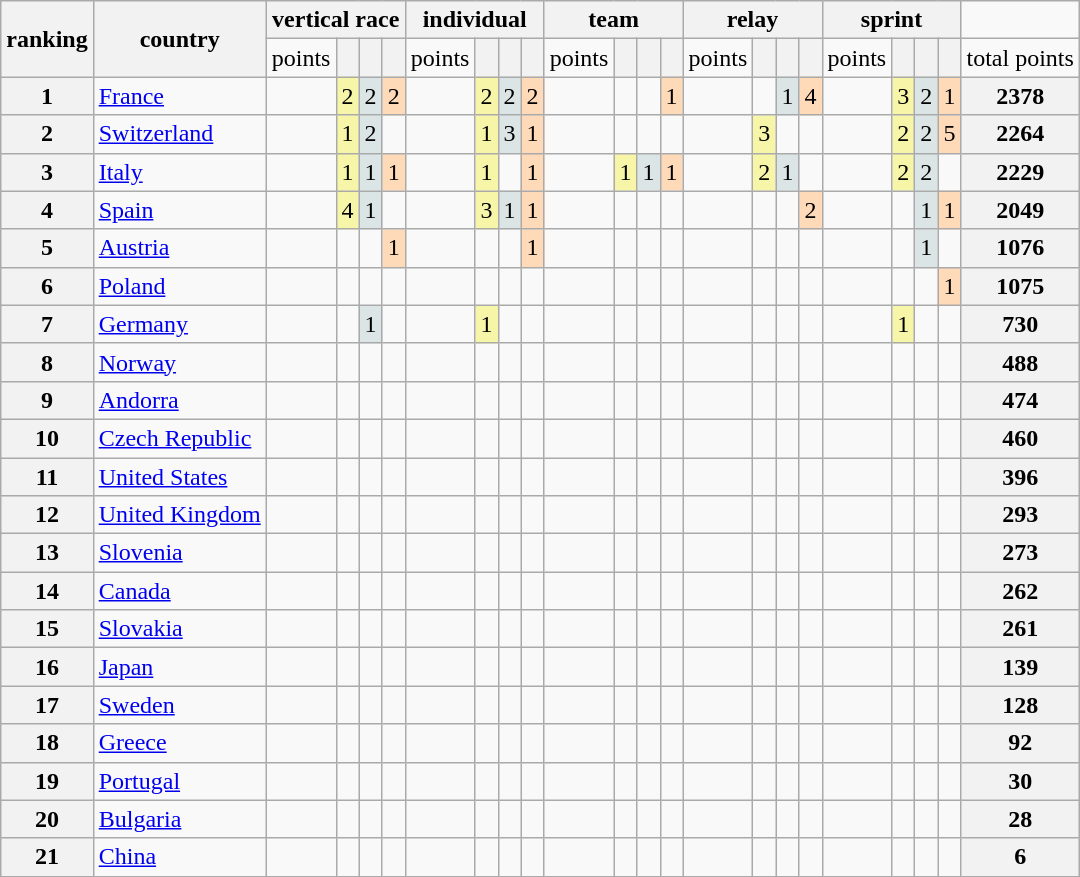<table class="wikitable">
<tr>
<th rowspan="2">ranking</th>
<th rowspan="2">country</th>
<th colspan="4">vertical race</th>
<th colspan="4">individual</th>
<th colspan="4">team</th>
<th colspan="4">relay</th>
<th colspan="4">sprint</th>
<td></td>
</tr>
<tr>
<td>points</td>
<th bgcolor="gold"></th>
<th bgcolor="silver"></th>
<th bgcolor="#cc9966"></th>
<td>points</td>
<th bgcolor="gold"></th>
<th bgcolor="silver"></th>
<th bgcolor="#cc9966"></th>
<td>points</td>
<th bgcolor="gold"></th>
<th bgcolor="silver"></th>
<th bgcolor="#cc9966"></th>
<td>points</td>
<th bgcolor="gold"></th>
<th bgcolor="silver"></th>
<th bgcolor="#cc9966"></th>
<td>points</td>
<th bgcolor="gold"></th>
<th bgcolor="silver"></th>
<th bgcolor="#cc9966"></th>
<td>total points</td>
</tr>
<tr>
<th>1</th>
<td> <a href='#'>France</a></td>
<td></td>
<td bgcolor="#F7F6A8">2</td>
<td bgcolor="#DCE5E5">2</td>
<td bgcolor="#FFDAB9">2</td>
<td></td>
<td bgcolor="#F7F6A8">2</td>
<td bgcolor="#DCE5E5">2</td>
<td bgcolor="#FFDAB9">2</td>
<td></td>
<td></td>
<td></td>
<td bgcolor="#FFDAB9">1</td>
<td></td>
<td></td>
<td bgcolor="#DCE5E5">1</td>
<td bgcolor="#FFDAB9">4</td>
<td></td>
<td bgcolor="#F7F6A8">3</td>
<td bgcolor="#DCE5E5">2</td>
<td bgcolor="#FFDAB9">1</td>
<th>2378</th>
</tr>
<tr>
<th>2</th>
<td> <a href='#'>Switzerland</a></td>
<td></td>
<td bgcolor="#F7F6A8">1</td>
<td bgcolor="#DCE5E5">2</td>
<td></td>
<td></td>
<td bgcolor="#F7F6A8">1</td>
<td bgcolor="#DCE5E5">3</td>
<td bgcolor="#FFDAB9">1</td>
<td></td>
<td></td>
<td></td>
<td></td>
<td></td>
<td bgcolor="#F7F6A8">3</td>
<td></td>
<td></td>
<td></td>
<td bgcolor="#F7F6A8">2</td>
<td bgcolor="#DCE5E5">2</td>
<td bgcolor="#FFDAB9">5</td>
<th>2264</th>
</tr>
<tr>
<th>3</th>
<td> <a href='#'>Italy</a></td>
<td></td>
<td bgcolor="#F7F6A8">1</td>
<td bgcolor="#DCE5E5">1</td>
<td bgcolor="#FFDAB9">1</td>
<td></td>
<td bgcolor="#F7F6A8">1</td>
<td></td>
<td bgcolor="#FFDAB9">1</td>
<td></td>
<td bgcolor="#F7F6A8">1</td>
<td bgcolor="#DCE5E5">1</td>
<td bgcolor="#FFDAB9">1</td>
<td></td>
<td bgcolor="#F7F6A8">2</td>
<td bgcolor="#DCE5E5">1</td>
<td></td>
<td></td>
<td bgcolor="#F7F6A8">2</td>
<td bgcolor="#DCE5E5">2</td>
<td></td>
<th>2229</th>
</tr>
<tr>
<th>4</th>
<td> <a href='#'>Spain</a></td>
<td></td>
<td bgcolor="#F7F6A8">4</td>
<td bgcolor="#DCE5E5">1</td>
<td></td>
<td></td>
<td bgcolor="#F7F6A8">3</td>
<td bgcolor="#DCE5E5">1</td>
<td bgcolor="#FFDAB9">1</td>
<td></td>
<td></td>
<td></td>
<td></td>
<td></td>
<td></td>
<td></td>
<td bgcolor="#FFDAB9">2</td>
<td></td>
<td></td>
<td bgcolor="#DCE5E5">1</td>
<td bgcolor="#FFDAB9">1</td>
<th>2049</th>
</tr>
<tr>
<th>5</th>
<td> <a href='#'>Austria</a></td>
<td></td>
<td></td>
<td></td>
<td bgcolor="#FFDAB9">1</td>
<td></td>
<td></td>
<td></td>
<td bgcolor="#FFDAB9">1</td>
<td></td>
<td></td>
<td></td>
<td></td>
<td></td>
<td></td>
<td></td>
<td></td>
<td></td>
<td></td>
<td bgcolor="#DCE5E5">1</td>
<td></td>
<th>1076</th>
</tr>
<tr>
<th>6</th>
<td> <a href='#'>Poland</a></td>
<td></td>
<td></td>
<td></td>
<td></td>
<td></td>
<td></td>
<td></td>
<td></td>
<td></td>
<td></td>
<td></td>
<td></td>
<td></td>
<td></td>
<td></td>
<td></td>
<td></td>
<td></td>
<td></td>
<td bgcolor="#FFDAB9">1</td>
<th>1075</th>
</tr>
<tr>
<th>7</th>
<td> <a href='#'>Germany</a></td>
<td></td>
<td></td>
<td bgcolor="#DCE5E5">1</td>
<td></td>
<td></td>
<td bgcolor="#F7F6A8">1</td>
<td></td>
<td></td>
<td></td>
<td></td>
<td></td>
<td></td>
<td></td>
<td></td>
<td></td>
<td></td>
<td></td>
<td bgcolor="#F7F6A8">1</td>
<td></td>
<td></td>
<th>730</th>
</tr>
<tr>
<th>8</th>
<td> <a href='#'>Norway</a></td>
<td></td>
<td></td>
<td></td>
<td></td>
<td></td>
<td></td>
<td></td>
<td></td>
<td></td>
<td></td>
<td></td>
<td></td>
<td></td>
<td></td>
<td></td>
<td></td>
<td></td>
<td></td>
<td></td>
<td></td>
<th>488</th>
</tr>
<tr>
<th>9</th>
<td> <a href='#'>Andorra</a></td>
<td></td>
<td></td>
<td></td>
<td></td>
<td></td>
<td></td>
<td></td>
<td></td>
<td></td>
<td></td>
<td></td>
<td></td>
<td></td>
<td></td>
<td></td>
<td></td>
<td></td>
<td></td>
<td></td>
<td></td>
<th>474</th>
</tr>
<tr>
<th>10</th>
<td> <a href='#'>Czech Republic</a></td>
<td></td>
<td></td>
<td></td>
<td></td>
<td></td>
<td></td>
<td></td>
<td></td>
<td></td>
<td></td>
<td></td>
<td></td>
<td></td>
<td></td>
<td></td>
<td></td>
<td></td>
<td></td>
<td></td>
<td></td>
<th>460</th>
</tr>
<tr>
<th>11</th>
<td> <a href='#'>United States</a></td>
<td></td>
<td></td>
<td></td>
<td></td>
<td></td>
<td></td>
<td></td>
<td></td>
<td></td>
<td></td>
<td></td>
<td></td>
<td></td>
<td></td>
<td></td>
<td></td>
<td></td>
<td></td>
<td></td>
<td></td>
<th>396</th>
</tr>
<tr>
<th>12</th>
<td> <a href='#'>United Kingdom</a></td>
<td></td>
<td></td>
<td></td>
<td></td>
<td></td>
<td></td>
<td></td>
<td></td>
<td></td>
<td></td>
<td></td>
<td></td>
<td></td>
<td></td>
<td></td>
<td></td>
<td></td>
<td></td>
<td></td>
<td></td>
<th>293</th>
</tr>
<tr>
<th>13</th>
<td> <a href='#'>Slovenia</a></td>
<td></td>
<td></td>
<td></td>
<td></td>
<td></td>
<td></td>
<td></td>
<td></td>
<td></td>
<td></td>
<td></td>
<td></td>
<td></td>
<td></td>
<td></td>
<td></td>
<td></td>
<td></td>
<td></td>
<td></td>
<th>273</th>
</tr>
<tr>
<th>14</th>
<td> <a href='#'>Canada</a></td>
<td></td>
<td></td>
<td></td>
<td></td>
<td></td>
<td></td>
<td></td>
<td></td>
<td></td>
<td></td>
<td></td>
<td></td>
<td></td>
<td></td>
<td></td>
<td></td>
<td></td>
<td></td>
<td></td>
<td></td>
<th>262</th>
</tr>
<tr>
<th>15</th>
<td> <a href='#'>Slovakia</a></td>
<td></td>
<td></td>
<td></td>
<td></td>
<td></td>
<td></td>
<td></td>
<td></td>
<td></td>
<td></td>
<td></td>
<td></td>
<td></td>
<td></td>
<td></td>
<td></td>
<td></td>
<td></td>
<td></td>
<td></td>
<th>261</th>
</tr>
<tr>
<th>16</th>
<td> <a href='#'>Japan</a></td>
<td></td>
<td></td>
<td></td>
<td></td>
<td></td>
<td></td>
<td></td>
<td></td>
<td></td>
<td></td>
<td></td>
<td></td>
<td></td>
<td></td>
<td></td>
<td></td>
<td></td>
<td></td>
<td></td>
<td></td>
<th>139</th>
</tr>
<tr>
<th>17</th>
<td> <a href='#'>Sweden</a></td>
<td></td>
<td></td>
<td></td>
<td></td>
<td></td>
<td></td>
<td></td>
<td></td>
<td></td>
<td></td>
<td></td>
<td></td>
<td></td>
<td></td>
<td></td>
<td></td>
<td></td>
<td></td>
<td></td>
<td></td>
<th>128</th>
</tr>
<tr>
<th>18</th>
<td> <a href='#'>Greece</a></td>
<td></td>
<td></td>
<td></td>
<td></td>
<td></td>
<td></td>
<td></td>
<td></td>
<td></td>
<td></td>
<td></td>
<td></td>
<td></td>
<td></td>
<td></td>
<td></td>
<td></td>
<td></td>
<td></td>
<td></td>
<th>92</th>
</tr>
<tr>
<th>19</th>
<td> <a href='#'>Portugal</a></td>
<td></td>
<td></td>
<td></td>
<td></td>
<td></td>
<td></td>
<td></td>
<td></td>
<td></td>
<td></td>
<td></td>
<td></td>
<td></td>
<td></td>
<td></td>
<td></td>
<td></td>
<td></td>
<td></td>
<td></td>
<th>30</th>
</tr>
<tr>
<th>20</th>
<td> <a href='#'>Bulgaria</a></td>
<td></td>
<td></td>
<td></td>
<td></td>
<td></td>
<td></td>
<td></td>
<td></td>
<td></td>
<td></td>
<td></td>
<td></td>
<td></td>
<td></td>
<td></td>
<td></td>
<td></td>
<td></td>
<td></td>
<td></td>
<th>28</th>
</tr>
<tr>
<th>21</th>
<td> <a href='#'>China</a></td>
<td></td>
<td></td>
<td></td>
<td></td>
<td></td>
<td></td>
<td></td>
<td></td>
<td></td>
<td></td>
<td></td>
<td></td>
<td></td>
<td></td>
<td></td>
<td></td>
<td></td>
<td></td>
<td></td>
<td></td>
<th>6</th>
</tr>
</table>
